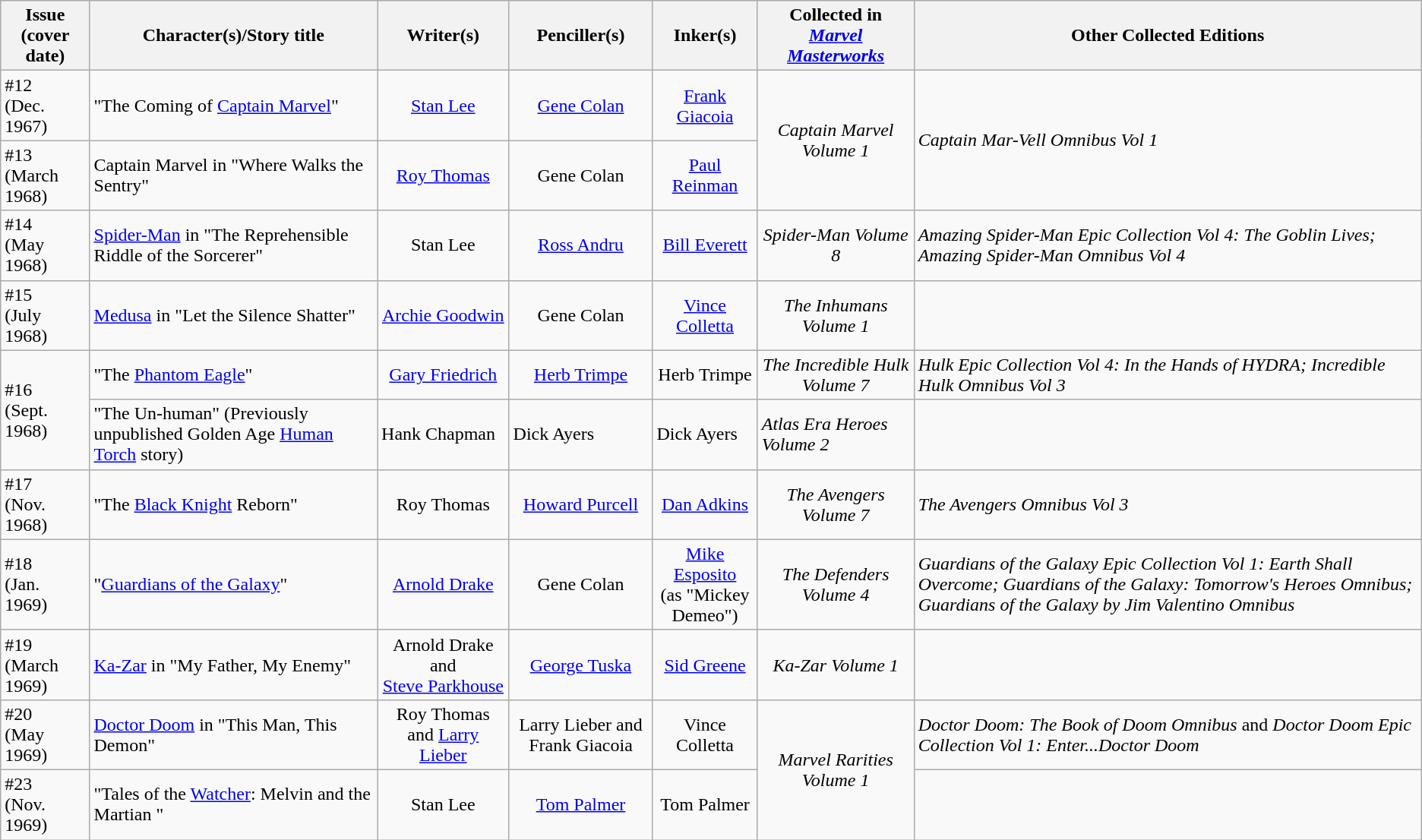<table class="sortable wikitable">
<tr>
<th>Issue (cover date)</th>
<th>Character(s)/Story title</th>
<th>Writer(s)</th>
<th>Penciller(s)</th>
<th>Inker(s)</th>
<th>Collected in <em><a href='#'>Marvel Masterworks</a></em></th>
<th>Other Collected Editions</th>
</tr>
<tr>
<td>#12<br>(Dec. 1967)</td>
<td>"The Coming of <a href='#'>Captain Marvel</a>"</td>
<td align="center"><a href='#'>Stan Lee</a></td>
<td align="center"><a href='#'>Gene Colan</a></td>
<td align="center"><a href='#'>Frank Giacoia</a></td>
<td rowspan="2" align="center"><em>Captain Marvel Volume 1</em> </td>
<td rowspan="2"><em>Captain Mar-Vell Omnibus Vol 1</em></td>
</tr>
<tr>
<td>#13<br>(March 1968)</td>
<td>Captain Marvel in "Where Walks the Sentry"</td>
<td align="center"><a href='#'>Roy Thomas</a></td>
<td align="center">Gene Colan</td>
<td align="center"><a href='#'>Paul Reinman</a></td>
</tr>
<tr>
<td>#14<br>(May 1968)</td>
<td><a href='#'>Spider-Man</a> in "The Reprehensible Riddle of the Sorcerer"</td>
<td align="center">Stan Lee</td>
<td align="center"><a href='#'>Ross Andru</a></td>
<td align="center"><a href='#'>Bill Everett</a></td>
<td align="center"><em>Spider-Man Volume 8</em> </td>
<td><em>Amazing Spider-Man Epic Collection Vol 4: The Goblin Lives; Amazing Spider-Man Omnibus Vol 4</em></td>
</tr>
<tr>
<td>#15<br>(July 1968)</td>
<td><a href='#'>Medusa</a> in "Let the Silence Shatter"</td>
<td align="center"><a href='#'>Archie Goodwin</a></td>
<td align="center">Gene Colan</td>
<td align="center"><a href='#'>Vince Colletta</a></td>
<td align="center"><em>The Inhumans Volume 1</em> </td>
<td></td>
</tr>
<tr>
<td rowspan="2">#16<br>(Sept. 1968)</td>
<td>"The <a href='#'>Phantom Eagle</a>"</td>
<td align="center"><a href='#'>Gary Friedrich</a></td>
<td align="center"><a href='#'>Herb Trimpe</a></td>
<td align="center">Herb Trimpe</td>
<td align="center"><em>The Incredible Hulk Volume 7</em> </td>
<td><em>Hulk Epic Collection Vol 4: In the Hands of HYDRA; Incredible Hulk Omnibus Vol 3</em></td>
</tr>
<tr>
<td>"The Un-human" (Previously unpublished Golden Age <a href='#'>Human Torch</a> story)</td>
<td>Hank Chapman</td>
<td>Dick Ayers</td>
<td>Dick Ayers</td>
<td><em>Atlas Era Heroes Volume 2</em></td>
<td></td>
</tr>
<tr>
<td>#17<br>(Nov. 1968)</td>
<td>"The <a href='#'>Black Knight</a> Reborn"</td>
<td align="center">Roy Thomas</td>
<td align="center"><a href='#'>Howard Purcell</a></td>
<td align="center"><a href='#'>Dan Adkins</a></td>
<td align="center"><em>The Avengers Volume 7</em> </td>
<td><em>The Avengers Omnibus Vol 3</em></td>
</tr>
<tr>
<td>#18<br>(Jan. 1969)</td>
<td>"<a href='#'>Guardians of the Galaxy</a>"</td>
<td align="center"><a href='#'>Arnold Drake</a></td>
<td align="center">Gene Colan</td>
<td align="center"><a href='#'>Mike Esposito</a> <br>(as "Mickey Demeo")</td>
<td align="center"><em>The Defenders Volume 4</em> </td>
<td><em>Guardians of the Galaxy Epic Collection Vol 1: Earth Shall Overcome; Guardians of the Galaxy: Tomorrow's Heroes Omnibus; Guardians of the Galaxy by Jim Valentino Omnibus</em></td>
</tr>
<tr>
<td>#19<br>(March 1969)</td>
<td><a href='#'>Ka-Zar</a> in "My Father, My Enemy"</td>
<td align="center">Arnold Drake and <br><a href='#'>Steve Parkhouse</a></td>
<td align="center"><a href='#'>George Tuska</a></td>
<td align="center"><a href='#'>Sid Greene</a></td>
<td align="center"><em>Ka-Zar Volume 1</em> </td>
<td></td>
</tr>
<tr>
<td>#20<br>(May 1969)</td>
<td><a href='#'>Doctor Doom</a> in "This Man, This Demon"</td>
<td align="center">Roy Thomas and <a href='#'>Larry Lieber</a></td>
<td align="center">Larry Lieber and Frank Giacoia</td>
<td align="center">Vince Colletta</td>
<td rowspan="2" align="center"><em>Marvel Rarities Volume 1</em> </td>
<td><em>Doctor Doom: The Book of Doom Omnibus</em> and <em>Doctor Doom Epic Collection Vol 1: Enter...Doctor Doom</em></td>
</tr>
<tr>
<td>#23<br>(Nov. 1969)</td>
<td>"Tales of the <a href='#'>Watcher</a>: Melvin and the Martian "</td>
<td align="center">Stan Lee</td>
<td align="center"><a href='#'>Tom Palmer</a></td>
<td align="center">Tom Palmer</td>
<td></td>
</tr>
</table>
